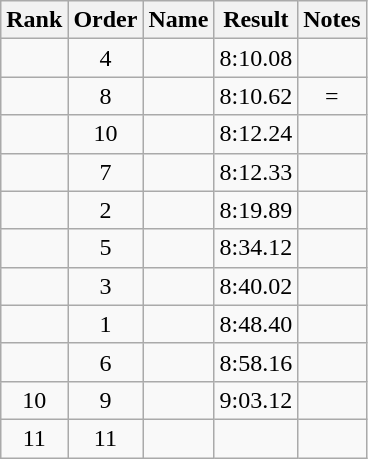<table class="wikitable sortable" style="text-align:center">
<tr>
<th>Rank</th>
<th>Order</th>
<th>Name</th>
<th>Result</th>
<th>Notes</th>
</tr>
<tr>
<td></td>
<td>4</td>
<td align="left"></td>
<td>8:10.08</td>
<td><strong></strong></td>
</tr>
<tr>
<td></td>
<td>8</td>
<td align="left"></td>
<td>8:10.62</td>
<td>=</td>
</tr>
<tr>
<td></td>
<td>10</td>
<td align="left"></td>
<td>8:12.24</td>
<td></td>
</tr>
<tr>
<td></td>
<td>7</td>
<td align="left"></td>
<td>8:12.33</td>
<td></td>
</tr>
<tr>
<td></td>
<td>2</td>
<td align="left"></td>
<td>8:19.89</td>
<td></td>
</tr>
<tr>
<td></td>
<td>5</td>
<td align="left"></td>
<td>8:34.12</td>
<td></td>
</tr>
<tr>
<td></td>
<td>3</td>
<td align="left"></td>
<td>8:40.02</td>
<td></td>
</tr>
<tr>
<td></td>
<td>1</td>
<td align="left"></td>
<td>8:48.40</td>
<td></td>
</tr>
<tr>
<td></td>
<td>6</td>
<td align="left"></td>
<td>8:58.16</td>
<td></td>
</tr>
<tr>
<td>10</td>
<td>9</td>
<td align="left"></td>
<td>9:03.12</td>
<td></td>
</tr>
<tr>
<td>11</td>
<td>11</td>
<td align="left"></td>
<td></td>
<td></td>
</tr>
</table>
